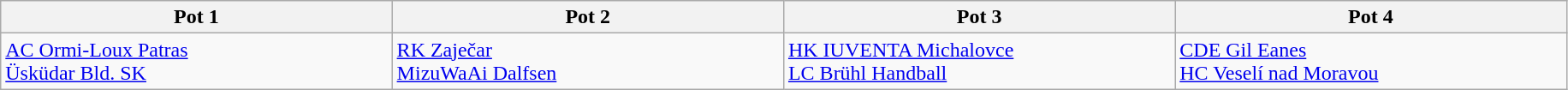<table class="wikitable">
<tr>
<th width=15%>Pot 1</th>
<th width=15%>Pot 2</th>
<th width=15%>Pot 3</th>
<th width=15%>Pot 4</th>
</tr>
<tr>
<td valign="top"> <a href='#'>AC Ormi-Loux Patras</a><br> <a href='#'>Üsküdar Bld. SK</a></td>
<td valign="top"> <a href='#'>RK Zaječar</a><br> <a href='#'>MizuWaAi Dalfsen</a></td>
<td valign="top"> <a href='#'>HK IUVENTA Michalovce</a> <br> <a href='#'>LC Brühl Handball</a></td>
<td valign="top"> <a href='#'>CDE Gil Eanes</a><br> <a href='#'>HC Veselí nad Moravou</a></td>
</tr>
</table>
